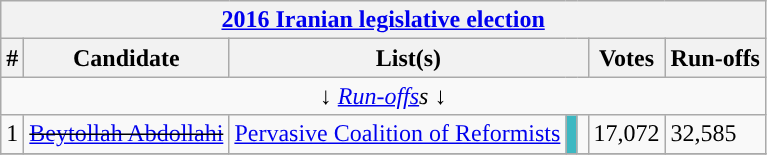<table class=wikitable style=text-align:left>
<tr>
<th colspan="7" align=center><a href='#'>2016 Iranian legislative election</a></th>
</tr>
<tr>
<th>#</th>
<th>Candidate</th>
<th colspan="3">List(s)</th>
<th>Votes</th>
<th>Run-offs</th>
</tr>
<tr>
<td colspan="7" align=center>↓ <em><a href='#'>Run-offs</a>s</em> ↓</td>
</tr>
<tr>
<td>1</td>
<td><s><a href='#'>Beytollah Abdollahi</a></s></td>
<td><a href='#'>Pervasive Coalition of Reformists</a></td>
<td style="background:#3cb8c2"></td>
<td></td>
<td>17,072</td>
<td>32,585</td>
</tr>
<tr>
</tr>
</table>
